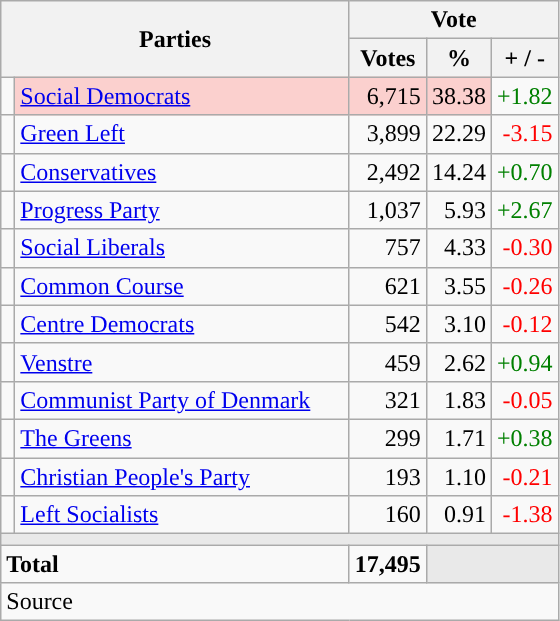<table class="wikitable" style="text-align:right;">
<tr>
<th style="text-align:centre;" rowspan="2" colspan="2" width="225">Parties</th>
<th colspan="3">Vote</th>
</tr>
<tr>
<th width="15">Votes</th>
<th width="15">%</th>
<th width="15">+ / -</th>
</tr>
<tr>
<td width="2" style="color:inherit;background:"></td>
<td bgcolor=#fbd0ce  align="left"><a href='#'>Social Democrats</a></td>
<td bgcolor=#fbd0ce>6,715</td>
<td bgcolor=#fbd0ce>38.38</td>
<td style=color:green;>+1.82</td>
</tr>
<tr>
<td width="2" style="color:inherit;background:"></td>
<td align="left"><a href='#'>Green Left</a></td>
<td>3,899</td>
<td>22.29</td>
<td style=color:red;>-3.15</td>
</tr>
<tr>
<td width="2" style="color:inherit;background:"></td>
<td align="left"><a href='#'>Conservatives</a></td>
<td>2,492</td>
<td>14.24</td>
<td style=color:green;>+0.70</td>
</tr>
<tr>
<td width="2" style="color:inherit;background:"></td>
<td align="left"><a href='#'>Progress Party</a></td>
<td>1,037</td>
<td>5.93</td>
<td style=color:green;>+2.67</td>
</tr>
<tr>
<td width="2" style="color:inherit;background:"></td>
<td align="left"><a href='#'>Social Liberals</a></td>
<td>757</td>
<td>4.33</td>
<td style=color:red;>-0.30</td>
</tr>
<tr>
<td width="2" style="color:inherit;background:"></td>
<td align="left"><a href='#'>Common Course</a></td>
<td>621</td>
<td>3.55</td>
<td style=color:red;>-0.26</td>
</tr>
<tr>
<td width="2" style="color:inherit;background:"></td>
<td align="left"><a href='#'>Centre Democrats</a></td>
<td>542</td>
<td>3.10</td>
<td style=color:red;>-0.12</td>
</tr>
<tr>
<td width="2" style="color:inherit;background:"></td>
<td align="left"><a href='#'>Venstre</a></td>
<td>459</td>
<td>2.62</td>
<td style=color:green;>+0.94</td>
</tr>
<tr>
<td width="2" style="color:inherit;background:"></td>
<td align="left"><a href='#'>Communist Party of Denmark</a></td>
<td>321</td>
<td>1.83</td>
<td style=color:red;>-0.05</td>
</tr>
<tr>
<td width="2" style="color:inherit;background:"></td>
<td align="left"><a href='#'>The Greens</a></td>
<td>299</td>
<td>1.71</td>
<td style=color:green;>+0.38</td>
</tr>
<tr>
<td width="2" style="color:inherit;background:"></td>
<td align="left"><a href='#'>Christian People's Party</a></td>
<td>193</td>
<td>1.10</td>
<td style=color:red;>-0.21</td>
</tr>
<tr>
<td width="2" style="color:inherit;background:"></td>
<td align="left"><a href='#'>Left Socialists</a></td>
<td>160</td>
<td>0.91</td>
<td style=color:red;>-1.38</td>
</tr>
<tr>
<td colspan="7" bgcolor="#E9E9E9"></td>
</tr>
<tr>
<td align="left" colspan="2"><strong>Total</strong></td>
<td><strong>17,495</strong></td>
<td bgcolor="#E9E9E9" colspan="2"></td>
</tr>
<tr>
<td align="left" colspan="6">Source</td>
</tr>
</table>
